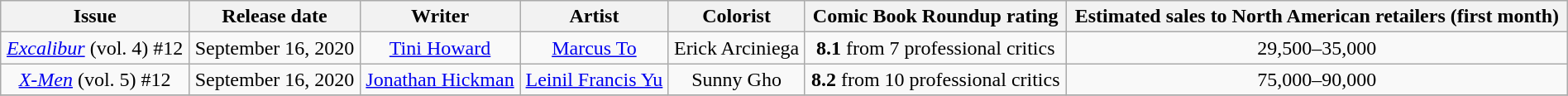<table class="wikitable" style="text-align:center; width:100%">
<tr>
<th scope="col">Issue</th>
<th scope="col">Release date</th>
<th scope="col">Writer</th>
<th scope="col">Artist</th>
<th scope="col">Colorist</th>
<th scope="col"><strong>Comic Book Roundup rating</strong></th>
<th scope="col"><strong>Estimated sales to North American retailers (first month)</strong></th>
</tr>
<tr>
<td><em><a href='#'>Excalibur</a></em> (vol. 4) #12</td>
<td>September 16, 2020</td>
<td><a href='#'>Tini Howard</a></td>
<td><a href='#'>Marcus To</a></td>
<td>Erick Arciniega</td>
<td><strong>8.1</strong> from 7 professional critics</td>
<td>29,500–35,000</td>
</tr>
<tr>
<td><em><a href='#'>X-Men</a></em> (vol. 5) #12</td>
<td>September 16, 2020</td>
<td><a href='#'>Jonathan Hickman</a></td>
<td><a href='#'>Leinil Francis Yu</a></td>
<td>Sunny Gho</td>
<td><strong>8.2</strong> from 10 professional critics</td>
<td>75,000–90,000</td>
</tr>
<tr>
</tr>
</table>
